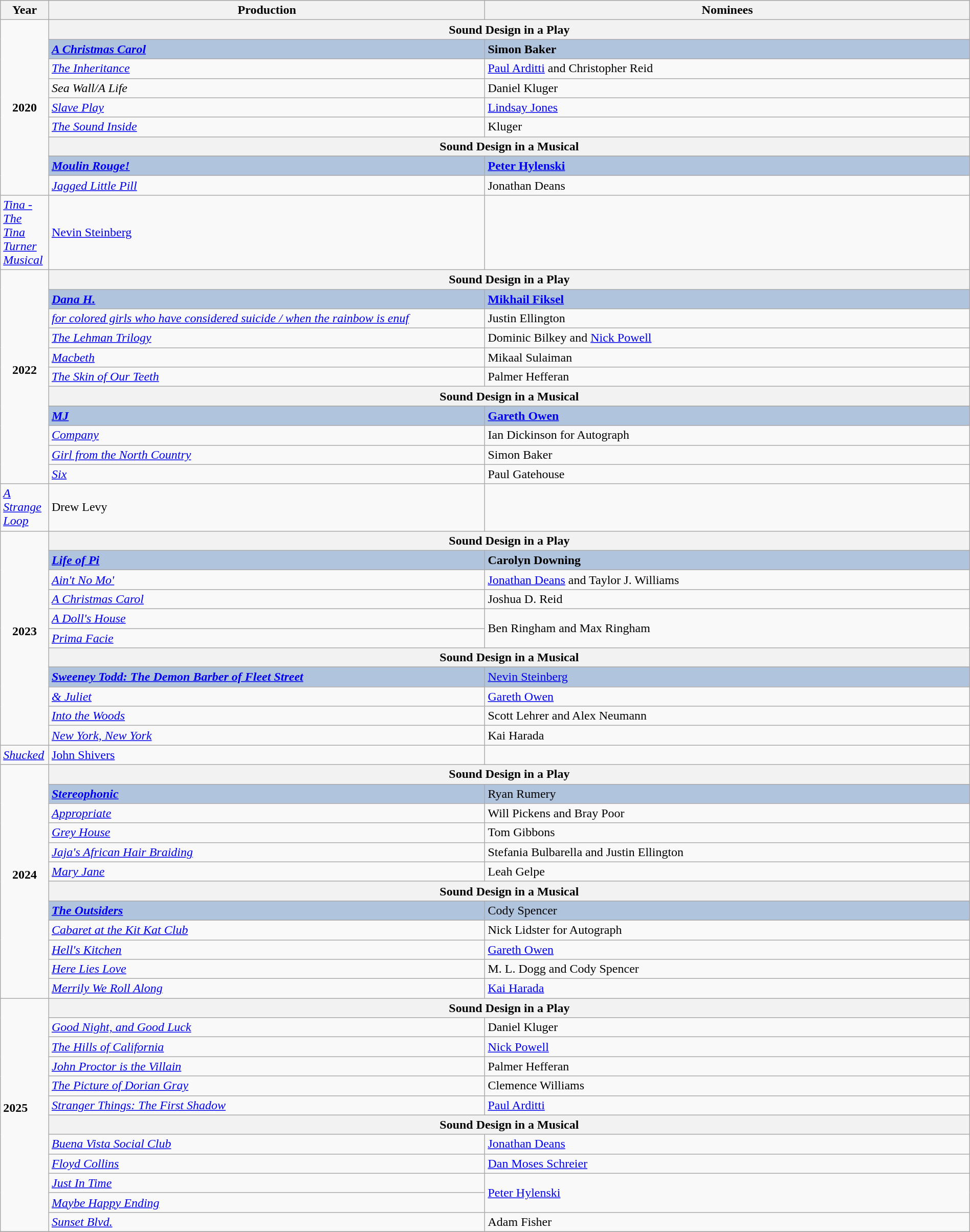<table class="wikitable" style="width:100%;">
<tr style="background:#bebebe;">
<th style="width:5%;">Year</th>
<th style="width:45%;">Production</th>
<th style="width:50%;">Nominees</th>
</tr>
<tr>
<td rowspan="10" align="center"><strong>2020</strong><br></td>
<th colspan="2">Sound Design in a Play</th>
</tr>
<tr style="background:#B0C4DE">
<td><em><a href='#'><strong>A Christmas Carol</strong></a></em></td>
<td><strong>Simon Baker</strong></td>
</tr>
<tr>
<td><em><a href='#'>The Inheritance</a></em></td>
<td><a href='#'>Paul Arditti</a> and Christopher Reid</td>
</tr>
<tr>
<td><em>Sea Wall/A Life</em></td>
<td>Daniel Kluger</td>
</tr>
<tr>
<td><em><a href='#'>Slave Play</a></em></td>
<td><a href='#'>Lindsay Jones</a></td>
</tr>
<tr>
<td><em><a href='#'>The Sound Inside</a></em></td>
<td>Kluger</td>
</tr>
<tr>
<th colspan="2">Sound Design in a Musical</th>
</tr>
<tr>
</tr>
<tr style="background:#B0C4DE">
<td><em><a href='#'><strong>Moulin Rouge!</strong></a></em></td>
<td><strong><a href='#'>Peter Hylenski</a></strong></td>
</tr>
<tr>
<td><em><a href='#'>Jagged Little Pill</a></em></td>
<td>Jonathan Deans</td>
</tr>
<tr>
<td><em><a href='#'>Tina - The Tina Turner Musical</a></em></td>
<td><a href='#'>Nevin Steinberg</a></td>
</tr>
<tr>
<td rowspan="12" align="center"><strong>2022</strong><br><br></td>
<th colspan="2">Sound Design in a Play</th>
</tr>
<tr style="background:#B0C4DE">
<td><strong><em><a href='#'>Dana H.</a></em></strong></td>
<td><strong><a href='#'>Mikhail Fiksel</a></strong></td>
</tr>
<tr>
<td><em><a href='#'>for colored girls who have considered suicide / when the rainbow is enuf</a></em></td>
<td>Justin Ellington</td>
</tr>
<tr>
<td><em><a href='#'>The Lehman Trilogy</a></em></td>
<td>Dominic Bilkey and <a href='#'>Nick Powell</a></td>
</tr>
<tr>
<td><em><a href='#'>Macbeth</a></em></td>
<td>Mikaal Sulaiman</td>
</tr>
<tr>
<td><em><a href='#'>The Skin of Our Teeth</a></em></td>
<td>Palmer Hefferan</td>
</tr>
<tr>
<th colspan="2">Sound Design in a Musical</th>
</tr>
<tr>
</tr>
<tr style="background:#B0C4DE">
<td><em><a href='#'><strong>MJ</strong></a></em></td>
<td><a href='#'><strong>Gareth Owen</strong></a></td>
</tr>
<tr>
<td><em><a href='#'>Company</a></em></td>
<td>Ian Dickinson for Autograph</td>
</tr>
<tr>
<td><em><a href='#'>Girl from the North Country</a></em></td>
<td>Simon Baker</td>
</tr>
<tr>
<td><em><a href='#'>Six</a></em></td>
<td>Paul Gatehouse</td>
</tr>
<tr>
<td><em><a href='#'>A Strange Loop</a></em></td>
<td>Drew Levy</td>
</tr>
<tr>
<td rowspan="12" align="center"><strong>2023</strong><br><br></td>
<th colspan="2">Sound Design in a Play</th>
</tr>
<tr style="background:#B0C4DE">
<td><strong><em><a href='#'>Life of Pi</a></em></strong></td>
<td><strong>Carolyn Downing</strong></td>
</tr>
<tr>
<td><em><a href='#'>Ain't No Mo'</a></em></td>
<td><a href='#'>Jonathan Deans</a> and Taylor J. Williams</td>
</tr>
<tr>
<td><em><a href='#'>A Christmas Carol</a></em></td>
<td>Joshua D. Reid</td>
</tr>
<tr>
<td><em><a href='#'>A Doll's House</a></em></td>
<td rowspan=2>Ben Ringham and Max Ringham</td>
</tr>
<tr>
<td><em><a href='#'>Prima Facie</a></em></td>
</tr>
<tr>
<th colspan="2">Sound Design in a Musical</th>
</tr>
<tr>
</tr>
<tr style="background:#B0C4DE">
<td><strong><em><a href='#'>Sweeney Todd: The Demon Barber of Fleet Street</a></em></strong></td>
<td><a href='#'>Nevin Steinberg</a></td>
</tr>
<tr>
<td><em><a href='#'>& Juliet</a></em></td>
<td><a href='#'>Gareth Owen</a></td>
</tr>
<tr>
<td><em><a href='#'>Into the Woods</a></em></td>
<td>Scott Lehrer and Alex Neumann</td>
</tr>
<tr>
<td><em><a href='#'>New York, New York</a></em></td>
<td>Kai Harada</td>
</tr>
<tr>
<td><em><a href='#'>Shucked</a></em></td>
<td><a href='#'>John Shivers</a></td>
</tr>
<tr>
<td rowspan="12" align="center"><strong>2024</strong><br><br></td>
<th colspan="2">Sound Design in a Play</th>
</tr>
<tr style="background:#B0C4DE">
<td><strong><em><a href='#'>Stereophonic</a></em></strong></td>
<td>Ryan Rumery</td>
</tr>
<tr>
<td><em><a href='#'>Appropriate</a></em></td>
<td>Will Pickens and Bray Poor</td>
</tr>
<tr>
<td><em><a href='#'>Grey House</a></em></td>
<td>Tom Gibbons</td>
</tr>
<tr>
<td><em><a href='#'>Jaja's African Hair Braiding</a></em></td>
<td>Stefania Bulbarella and Justin Ellington</td>
</tr>
<tr>
<td><em><a href='#'>Mary Jane</a></em></td>
<td>Leah Gelpe</td>
</tr>
<tr>
<th colspan="2">Sound Design in a Musical</th>
</tr>
<tr style="background:#B0C4DE">
<td><strong><em><a href='#'>The Outsiders</a></em></strong></td>
<td>Cody Spencer</td>
</tr>
<tr>
<td><em><a href='#'>Cabaret at the Kit Kat Club</a></em></td>
<td>Nick Lidster for Autograph</td>
</tr>
<tr>
<td><em><a href='#'>Hell's Kitchen</a></em></td>
<td><a href='#'>Gareth Owen</a></td>
</tr>
<tr>
<td><em><a href='#'>Here Lies Love</a></em></td>
<td>M. L. Dogg and Cody Spencer</td>
</tr>
<tr>
<td><em><a href='#'>Merrily We Roll Along</a></em></td>
<td><a href='#'>Kai Harada</a></td>
</tr>
<tr>
<td rowspan="12"><strong>2025</strong><br><br></td>
<th colspan="2">Sound Design in a Play</th>
</tr>
<tr>
<td><em><a href='#'>Good Night, and Good Luck</a></em></td>
<td>Daniel Kluger</td>
</tr>
<tr>
<td><em><a href='#'>The Hills of California</a></em></td>
<td><a href='#'>Nick Powell</a></td>
</tr>
<tr>
<td><a href='#'><em>John Proctor is the Villain</em></a></td>
<td>Palmer Hefferan</td>
</tr>
<tr>
<td><em><a href='#'>The Picture of Dorian Gray</a></em></td>
<td>Clemence Williams</td>
</tr>
<tr>
<td><em><a href='#'>Stranger Things: The First Shadow</a></em></td>
<td><a href='#'>Paul Arditti</a></td>
</tr>
<tr>
<th colspan="2">Sound Design in a Musical</th>
</tr>
<tr>
<td><em><a href='#'>Buena Vista Social Club</a></em></td>
<td><a href='#'>Jonathan Deans</a></td>
</tr>
<tr>
<td><em><a href='#'>Floyd Collins</a></em></td>
<td><a href='#'>Dan Moses Schreier</a></td>
</tr>
<tr>
<td><em><a href='#'>Just In Time</a></em></td>
<td rowspan=2><a href='#'>Peter Hylenski</a></td>
</tr>
<tr>
<td><em><a href='#'>Maybe Happy Ending</a></em></td>
</tr>
<tr>
<td><em><a href='#'>Sunset Blvd.</a></em></td>
<td>Adam Fisher</td>
</tr>
<tr>
</tr>
</table>
